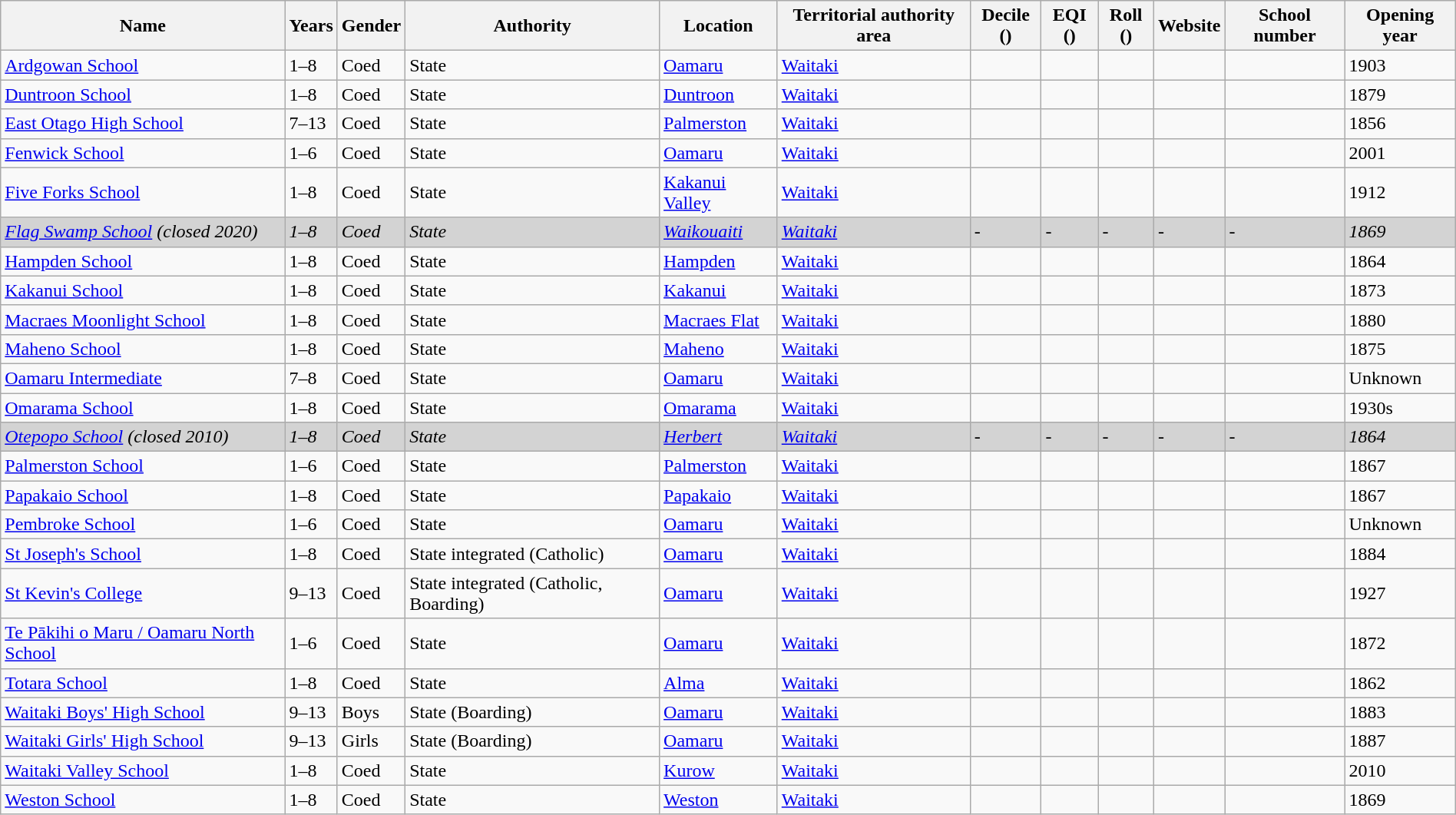<table class="wikitable sortable" width="100%">
<tr>
<th !data-sort-type=text>Name</th>
<th data-sort-type=text>Years</th>
<th data-sort-type=text>Gender</th>
<th data-sort-type=text>Authority</th>
<th data-sort-type=text>Location</th>
<th data-sort-type=text>Territorial authority area</th>
<th data-sort-type=number>Decile ()</th>
<th data-sort-type=number>EQI ()</th>
<th data-sort-type=number>Roll ()</th>
<th data-sort-type=text>Website</th>
<th data-sort-type=text>School number</th>
<th data-sort-type=text>Opening year</th>
</tr>
<tr>
<td><a href='#'>Ardgowan School</a></td>
<td>1–8</td>
<td>Coed</td>
<td>State</td>
<td><a href='#'>Oamaru</a></td>
<td><a href='#'>Waitaki</a></td>
<td></td>
<td></td>
<td></td>
<td></td>
<td></td>
<td>1903</td>
</tr>
<tr>
<td><a href='#'>Duntroon School</a></td>
<td>1–8</td>
<td>Coed</td>
<td>State</td>
<td><a href='#'>Duntroon</a></td>
<td><a href='#'>Waitaki</a></td>
<td></td>
<td></td>
<td></td>
<td></td>
<td></td>
<td>1879</td>
</tr>
<tr>
<td><a href='#'>East Otago High School</a></td>
<td>7–13</td>
<td>Coed</td>
<td>State</td>
<td><a href='#'>Palmerston</a></td>
<td><a href='#'>Waitaki</a></td>
<td></td>
<td></td>
<td></td>
<td></td>
<td></td>
<td>1856</td>
</tr>
<tr>
<td><a href='#'>Fenwick School</a></td>
<td>1–6</td>
<td>Coed</td>
<td>State</td>
<td><a href='#'>Oamaru</a></td>
<td><a href='#'>Waitaki</a></td>
<td></td>
<td></td>
<td></td>
<td></td>
<td></td>
<td>2001</td>
</tr>
<tr>
<td><a href='#'>Five Forks School</a></td>
<td>1–8</td>
<td>Coed</td>
<td>State</td>
<td><a href='#'>Kakanui Valley</a></td>
<td><a href='#'>Waitaki</a></td>
<td></td>
<td></td>
<td></td>
<td></td>
<td></td>
<td>1912</td>
</tr>
<tr style="background:Lightgrey;">
<td><em><a href='#'>Flag Swamp School</a> (closed 2020)</em></td>
<td><em>1–8</em></td>
<td><em>Coed</em></td>
<td><em>State</em></td>
<td><em><a href='#'>Waikouaiti</a></em></td>
<td><em><a href='#'>Waitaki</a></em></td>
<td><em>-</em></td>
<td><em>-</em></td>
<td><em>-</em></td>
<td><em>-</em></td>
<td><em>-</em></td>
<td><em>1869</em></td>
</tr>
<tr>
<td><a href='#'>Hampden School</a></td>
<td>1–8</td>
<td>Coed</td>
<td>State</td>
<td><a href='#'>Hampden</a></td>
<td><a href='#'>Waitaki</a></td>
<td></td>
<td></td>
<td></td>
<td></td>
<td></td>
<td>1864</td>
</tr>
<tr>
<td><a href='#'>Kakanui School</a></td>
<td>1–8</td>
<td>Coed</td>
<td>State</td>
<td><a href='#'>Kakanui</a></td>
<td><a href='#'>Waitaki</a></td>
<td></td>
<td></td>
<td></td>
<td></td>
<td></td>
<td>1873</td>
</tr>
<tr>
<td><a href='#'>Macraes Moonlight School</a></td>
<td>1–8</td>
<td>Coed</td>
<td>State</td>
<td><a href='#'>Macraes Flat</a></td>
<td><a href='#'>Waitaki</a></td>
<td></td>
<td></td>
<td></td>
<td></td>
<td></td>
<td>1880</td>
</tr>
<tr>
<td><a href='#'>Maheno School</a></td>
<td>1–8</td>
<td>Coed</td>
<td>State</td>
<td><a href='#'>Maheno</a></td>
<td><a href='#'>Waitaki</a></td>
<td></td>
<td></td>
<td></td>
<td></td>
<td></td>
<td>1875</td>
</tr>
<tr>
<td><a href='#'>Oamaru Intermediate</a></td>
<td>7–8</td>
<td>Coed</td>
<td>State</td>
<td><a href='#'>Oamaru</a></td>
<td><a href='#'>Waitaki</a></td>
<td></td>
<td></td>
<td></td>
<td></td>
<td></td>
<td>Unknown</td>
</tr>
<tr>
<td><a href='#'>Omarama School</a></td>
<td>1–8</td>
<td>Coed</td>
<td>State</td>
<td><a href='#'>Omarama</a></td>
<td><a href='#'>Waitaki</a></td>
<td></td>
<td></td>
<td></td>
<td></td>
<td></td>
<td>1930s</td>
</tr>
<tr style="background:Lightgrey;">
<td><em><a href='#'>Otepopo School</a> (closed 2010)</em></td>
<td><em>1–8</em></td>
<td><em>Coed</em></td>
<td><em>State</em></td>
<td><em><a href='#'>Herbert</a></em></td>
<td><em><a href='#'>Waitaki</a></em></td>
<td><em>-</em></td>
<td><em>-</em></td>
<td><em>-</em></td>
<td><em>-</em></td>
<td><em>-</em></td>
<td><em>1864</em></td>
</tr>
<tr>
<td><a href='#'>Palmerston School</a></td>
<td>1–6</td>
<td>Coed</td>
<td>State</td>
<td><a href='#'>Palmerston</a></td>
<td><a href='#'>Waitaki</a></td>
<td></td>
<td></td>
<td></td>
<td></td>
<td></td>
<td>1867</td>
</tr>
<tr>
<td><a href='#'>Papakaio School</a></td>
<td>1–8</td>
<td>Coed</td>
<td>State</td>
<td><a href='#'>Papakaio</a></td>
<td><a href='#'>Waitaki</a></td>
<td></td>
<td></td>
<td></td>
<td></td>
<td></td>
<td>1867</td>
</tr>
<tr>
<td><a href='#'>Pembroke School</a></td>
<td>1–6</td>
<td>Coed</td>
<td>State</td>
<td><a href='#'>Oamaru</a></td>
<td><a href='#'>Waitaki</a></td>
<td></td>
<td></td>
<td></td>
<td></td>
<td></td>
<td>Unknown</td>
</tr>
<tr>
<td><a href='#'>St Joseph's School</a></td>
<td>1–8</td>
<td>Coed</td>
<td>State integrated (Catholic)</td>
<td><a href='#'>Oamaru</a></td>
<td><a href='#'>Waitaki</a></td>
<td></td>
<td></td>
<td></td>
<td></td>
<td></td>
<td>1884</td>
</tr>
<tr>
<td><a href='#'>St Kevin's College</a></td>
<td>9–13</td>
<td>Coed</td>
<td>State integrated (Catholic, Boarding)</td>
<td><a href='#'>Oamaru</a></td>
<td><a href='#'>Waitaki</a></td>
<td></td>
<td></td>
<td></td>
<td></td>
<td></td>
<td>1927</td>
</tr>
<tr>
<td><a href='#'>Te Pākihi o Maru / Oamaru North School</a></td>
<td>1–6</td>
<td>Coed</td>
<td>State</td>
<td><a href='#'>Oamaru</a></td>
<td><a href='#'>Waitaki</a></td>
<td></td>
<td></td>
<td></td>
<td></td>
<td></td>
<td>1872</td>
</tr>
<tr>
<td><a href='#'>Totara School</a></td>
<td>1–8</td>
<td>Coed</td>
<td>State</td>
<td><a href='#'>Alma</a></td>
<td><a href='#'>Waitaki</a></td>
<td></td>
<td></td>
<td></td>
<td></td>
<td></td>
<td>1862</td>
</tr>
<tr>
<td><a href='#'>Waitaki Boys' High School</a></td>
<td>9–13</td>
<td>Boys</td>
<td>State (Boarding)</td>
<td><a href='#'>Oamaru</a></td>
<td><a href='#'>Waitaki</a></td>
<td></td>
<td></td>
<td></td>
<td></td>
<td></td>
<td>1883</td>
</tr>
<tr>
<td><a href='#'>Waitaki Girls' High School</a></td>
<td>9–13</td>
<td>Girls</td>
<td>State (Boarding)</td>
<td><a href='#'>Oamaru</a></td>
<td><a href='#'>Waitaki</a></td>
<td></td>
<td></td>
<td></td>
<td></td>
<td></td>
<td>1887</td>
</tr>
<tr>
<td><a href='#'>Waitaki Valley School</a></td>
<td>1–8</td>
<td>Coed</td>
<td>State</td>
<td><a href='#'>Kurow</a></td>
<td><a href='#'>Waitaki</a></td>
<td></td>
<td></td>
<td></td>
<td></td>
<td></td>
<td>2010</td>
</tr>
<tr>
<td><a href='#'>Weston School</a></td>
<td>1–8</td>
<td>Coed</td>
<td>State</td>
<td><a href='#'>Weston</a></td>
<td><a href='#'>Waitaki</a></td>
<td></td>
<td></td>
<td></td>
<td></td>
<td></td>
<td>1869</td>
</tr>
</table>
